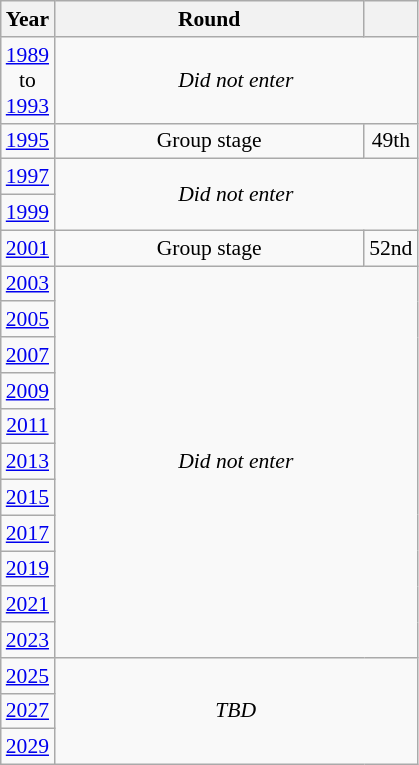<table class="wikitable" style="text-align: center; font-size:90%">
<tr>
<th>Year</th>
<th style="width:200px">Round</th>
<th></th>
</tr>
<tr>
<td><a href='#'>1989</a><br>to<br><a href='#'>1993</a></td>
<td colspan="2"><em>Did not enter</em></td>
</tr>
<tr>
<td><a href='#'>1995</a></td>
<td>Group stage</td>
<td>49th</td>
</tr>
<tr>
<td><a href='#'>1997</a></td>
<td colspan="2" rowspan="2"><em>Did not enter</em></td>
</tr>
<tr>
<td><a href='#'>1999</a></td>
</tr>
<tr>
<td><a href='#'>2001</a></td>
<td>Group stage</td>
<td>52nd</td>
</tr>
<tr>
<td><a href='#'>2003</a></td>
<td colspan="2" rowspan="11"><em>Did not enter</em></td>
</tr>
<tr>
<td><a href='#'>2005</a></td>
</tr>
<tr>
<td><a href='#'>2007</a></td>
</tr>
<tr>
<td><a href='#'>2009</a></td>
</tr>
<tr>
<td><a href='#'>2011</a></td>
</tr>
<tr>
<td><a href='#'>2013</a></td>
</tr>
<tr>
<td><a href='#'>2015</a></td>
</tr>
<tr>
<td><a href='#'>2017</a></td>
</tr>
<tr>
<td><a href='#'>2019</a></td>
</tr>
<tr>
<td><a href='#'>2021</a></td>
</tr>
<tr>
<td><a href='#'>2023</a></td>
</tr>
<tr>
<td><a href='#'>2025</a></td>
<td colspan="2" rowspan="3"><em>TBD</em></td>
</tr>
<tr>
<td><a href='#'>2027</a></td>
</tr>
<tr>
<td><a href='#'>2029</a></td>
</tr>
</table>
